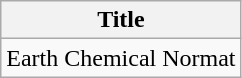<table class="wikitable">
<tr>
<th>Title</th>
</tr>
<tr>
<td>Earth Chemical Normat</td>
</tr>
</table>
